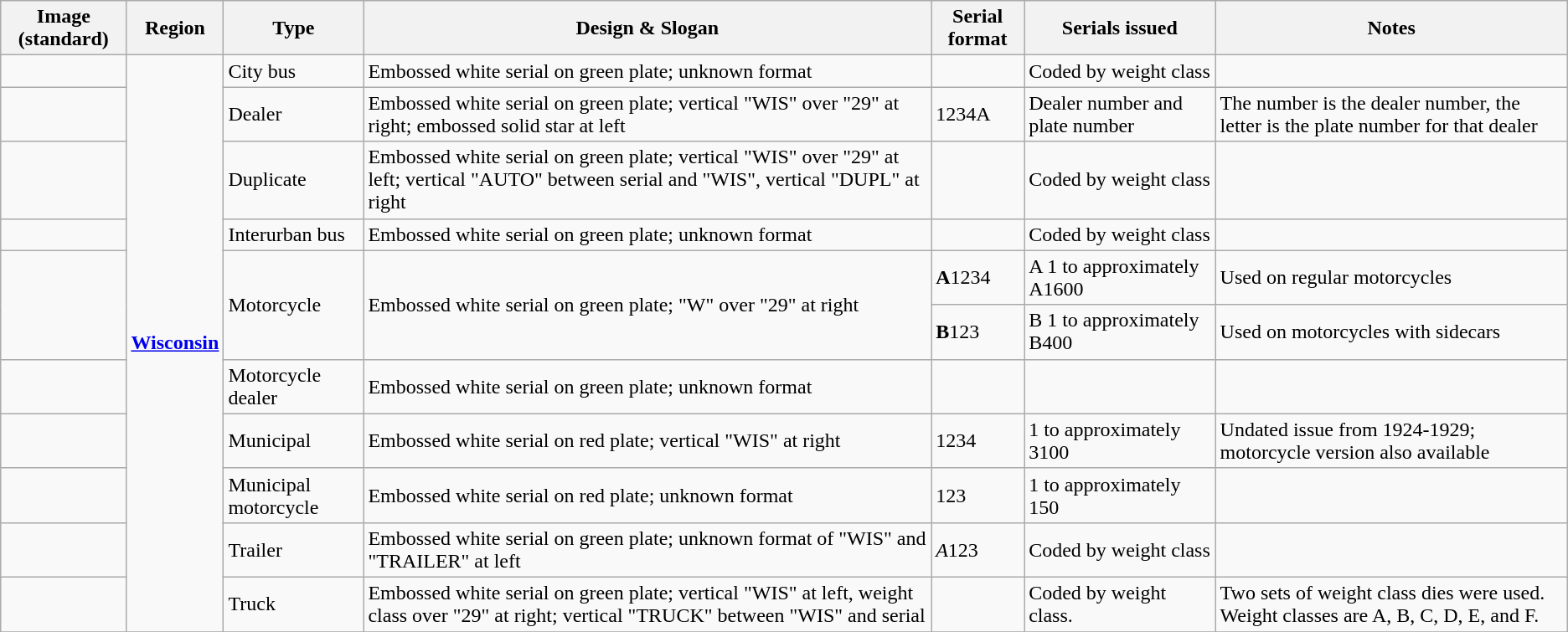<table class="wikitable">
<tr>
<th>Image (standard)</th>
<th>Region</th>
<th>Type</th>
<th>Design & Slogan</th>
<th>Serial format</th>
<th>Serials issued</th>
<th>Notes</th>
</tr>
<tr>
<td></td>
<td rowspan="11"><a href='#'><strong>Wisconsin</strong></a></td>
<td>City bus</td>
<td>Embossed white serial on green plate; unknown format</td>
<td></td>
<td>Coded by weight class</td>
<td></td>
</tr>
<tr>
<td></td>
<td>Dealer</td>
<td>Embossed white serial on green plate; vertical "WIS" over "29" at right; embossed solid star at left</td>
<td>1234A</td>
<td>Dealer number and plate number</td>
<td>The number is the dealer number, the letter is the plate number for that dealer</td>
</tr>
<tr>
<td></td>
<td>Duplicate</td>
<td>Embossed white serial on green plate; vertical "WIS" over "29" at left; vertical "AUTO" between serial and "WIS", vertical "DUPL" at right</td>
<td></td>
<td>Coded by weight class</td>
<td></td>
</tr>
<tr>
<td></td>
<td>Interurban bus</td>
<td>Embossed white serial on green plate; unknown format</td>
<td></td>
<td>Coded by weight class</td>
<td></td>
</tr>
<tr>
<td rowspan="2"></td>
<td rowspan="2">Motorcycle</td>
<td rowspan="2">Embossed white serial on green plate; "W" over "29" at right</td>
<td><strong>A</strong>1234</td>
<td>A 1 to approximately A1600</td>
<td>Used on regular motorcycles</td>
</tr>
<tr>
<td><strong>B</strong>123</td>
<td>B 1 to approximately B400</td>
<td>Used on motorcycles with sidecars</td>
</tr>
<tr>
<td></td>
<td>Motorcycle dealer</td>
<td>Embossed white serial on green plate; unknown format</td>
<td></td>
<td></td>
<td></td>
</tr>
<tr>
<td></td>
<td>Municipal</td>
<td>Embossed white serial on red plate; vertical "WIS" at right</td>
<td>1234</td>
<td>1 to approximately 3100</td>
<td>Undated issue from 1924-1929; motorcycle version also available</td>
</tr>
<tr>
<td></td>
<td>Municipal motorcycle</td>
<td>Embossed white serial on red plate; unknown format</td>
<td>123</td>
<td>1 to approximately 150</td>
<td></td>
</tr>
<tr>
<td></td>
<td>Trailer</td>
<td>Embossed white serial on green plate; unknown format of "WIS" and "TRAILER" at left</td>
<td><em>A</em>123</td>
<td>Coded by weight class</td>
<td></td>
</tr>
<tr>
<td></td>
<td>Truck</td>
<td>Embossed white serial on green plate; vertical "WIS" at left, weight class over "29" at right; vertical "TRUCK" between "WIS" and serial</td>
<td></td>
<td>Coded by weight class.</td>
<td>Two sets of weight class dies were used. Weight classes are A, B, C, D, E, and F.</td>
</tr>
<tr>
</tr>
</table>
